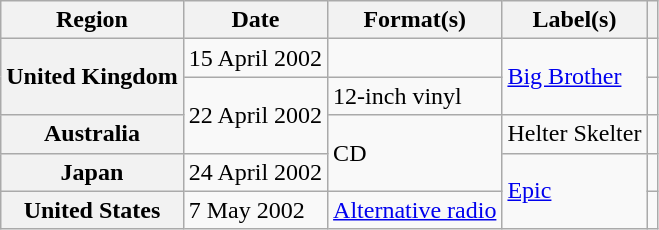<table class="wikitable plainrowheaders">
<tr>
<th scope="col">Region</th>
<th scope="col">Date</th>
<th scope="col">Format(s)</th>
<th scope="col">Label(s)</th>
<th scope="col"></th>
</tr>
<tr>
<th scope="row" rowspan="2">United Kingdom</th>
<td>15 April 2002</td>
<td></td>
<td rowspan="2"><a href='#'>Big Brother</a></td>
<td align="center"></td>
</tr>
<tr>
<td rowspan="2">22 April 2002</td>
<td>12-inch vinyl</td>
<td align="center"></td>
</tr>
<tr>
<th scope="row">Australia</th>
<td rowspan="2">CD</td>
<td>Helter Skelter</td>
<td align="center"></td>
</tr>
<tr>
<th scope="row">Japan</th>
<td>24 April 2002</td>
<td rowspan="2"><a href='#'>Epic</a></td>
<td align="center"></td>
</tr>
<tr>
<th scope="row">United States</th>
<td>7 May 2002</td>
<td><a href='#'>Alternative radio</a></td>
<td align="center"></td>
</tr>
</table>
